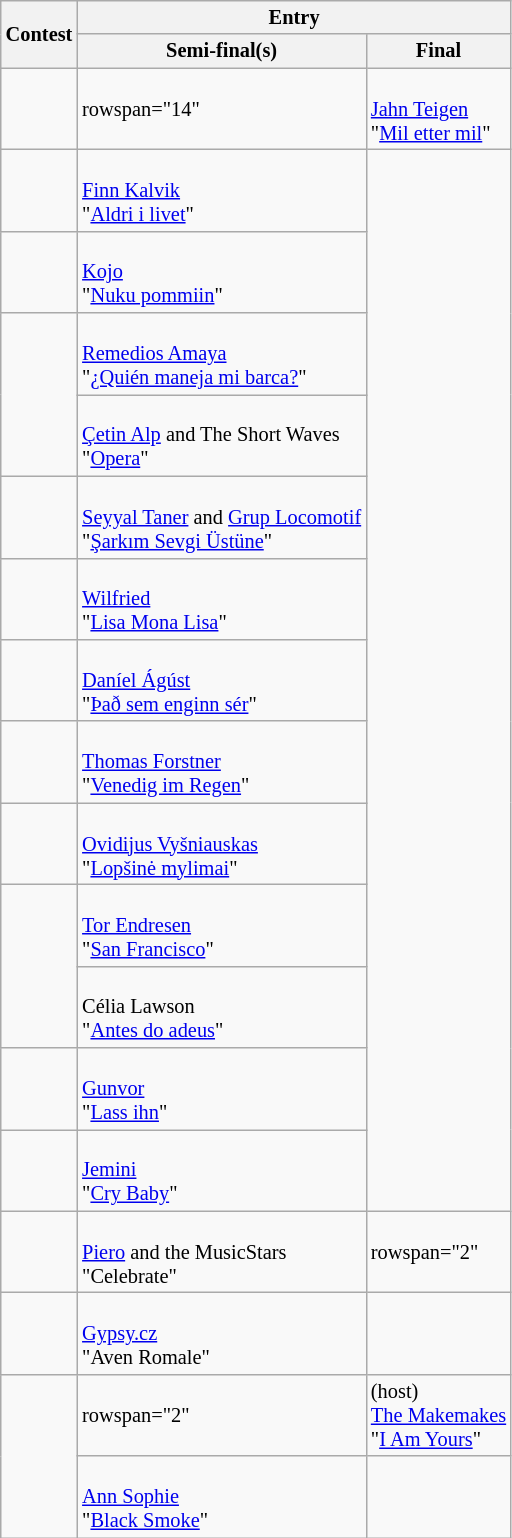<table class="wikitable plainrowheaders" style="font-size:85%">
<tr>
<th scope="col" rowspan="2">Contest</th>
<th scope="colgroup" colspan="2">Entry</th>
</tr>
<tr>
<th scope="col">Semi-final(s)</th>
<th scope="col">Final</th>
</tr>
<tr>
<td></td>
<td>rowspan="14" </td>
<td><br><a href='#'>Jahn Teigen</a><br>"<a href='#'>Mil etter mil</a>"</td>
</tr>
<tr>
<td></td>
<td><br><a href='#'>Finn Kalvik</a><br>"<a href='#'>Aldri i livet</a>"</td>
</tr>
<tr>
<td></td>
<td><br><a href='#'>Kojo</a><br>"<a href='#'>Nuku pommiin</a>"</td>
</tr>
<tr>
<td rowspan=2></td>
<td><br><a href='#'>Remedios Amaya</a><br>"<a href='#'>¿Quién maneja mi barca?</a>"</td>
</tr>
<tr>
<td><br><a href='#'>Çetin Alp</a> and The Short Waves<br>"<a href='#'>Opera</a>"</td>
</tr>
<tr>
<td></td>
<td><br><a href='#'>Seyyal Taner</a> and <a href='#'>Grup Locomotif</a><br>"<a href='#'>Şarkım Sevgi Üstüne</a>"</td>
</tr>
<tr>
<td></td>
<td><br><a href='#'>Wilfried</a><br>"<a href='#'>Lisa Mona Lisa</a>"</td>
</tr>
<tr>
<td></td>
<td><br><a href='#'>Daníel Ágúst</a><br>"<a href='#'>Það sem enginn sér</a>"</td>
</tr>
<tr>
<td></td>
<td><br><a href='#'>Thomas Forstner</a><br>"<a href='#'>Venedig im Regen</a>"</td>
</tr>
<tr>
<td></td>
<td><br><a href='#'>Ovidijus Vyšniauskas</a><br>"<a href='#'>Lopšinė mylimai</a>"</td>
</tr>
<tr>
<td rowspan=2></td>
<td><br><a href='#'>Tor Endresen</a><br>"<a href='#'>San Francisco</a>"</td>
</tr>
<tr>
<td><br>Célia Lawson<br>"<a href='#'>Antes do adeus</a>"</td>
</tr>
<tr>
<td></td>
<td><br><a href='#'>Gunvor</a><br>"<a href='#'>Lass ihn</a>"</td>
</tr>
<tr>
<td></td>
<td><br><a href='#'>Jemini</a><br>"<a href='#'>Cry Baby</a>"</td>
</tr>
<tr>
<td></td>
<td><br><a href='#'>Piero</a> and the MusicStars<br>"Celebrate"</td>
<td>rowspan="2" </td>
</tr>
<tr>
<td></td>
<td><br><a href='#'>Gypsy.cz</a><br>"Aven Romale"</td>
</tr>
<tr>
<td rowspan="2"></td>
<td>rowspan="2" </td>
<td> (host)<br><a href='#'>The Makemakes</a><br>"<a href='#'>I Am Yours</a>"</td>
</tr>
<tr>
<td><br><a href='#'>Ann Sophie</a><br>"<a href='#'>Black Smoke</a>"</td>
</tr>
</table>
